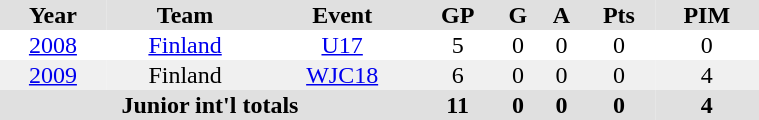<table border="0" cellpadding="1" cellspacing="0" ID="Table3" style="text-align:center; width:40%">
<tr ALIGN="center" bgcolor="#e0e0e0">
<th>Year</th>
<th>Team</th>
<th>Event</th>
<th>GP</th>
<th>G</th>
<th>A</th>
<th>Pts</th>
<th>PIM</th>
</tr>
<tr>
<td><a href='#'>2008</a></td>
<td><a href='#'>Finland</a></td>
<td><a href='#'>U17</a></td>
<td>5</td>
<td>0</td>
<td>0</td>
<td>0</td>
<td>0</td>
</tr>
<tr bgcolor="#f0f0f0">
<td><a href='#'>2009</a></td>
<td>Finland</td>
<td><a href='#'>WJC18</a></td>
<td>6</td>
<td>0</td>
<td>0</td>
<td>0</td>
<td>4</td>
</tr>
<tr ALIGN="center" bgcolor="#e0e0e0">
<th colspan=3>Junior int'l totals</th>
<th>11</th>
<th>0</th>
<th>0</th>
<th>0</th>
<th>4</th>
</tr>
</table>
